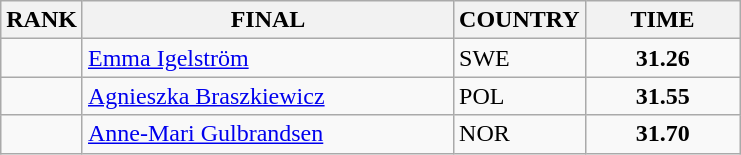<table class="wikitable">
<tr>
<th>RANK</th>
<th align="left" style="width: 15em">FINAL</th>
<th>COUNTRY</th>
<th style="width: 6em">TIME</th>
</tr>
<tr>
<td align="center"></td>
<td><a href='#'>Emma Igelström</a></td>
<td> SWE</td>
<td align="center"><strong>31.26</strong></td>
</tr>
<tr>
<td align="center"></td>
<td><a href='#'>Agnieszka Braszkiewicz</a></td>
<td> POL</td>
<td align="center"><strong>31.55</strong></td>
</tr>
<tr>
<td align="center"></td>
<td><a href='#'>Anne-Mari Gulbrandsen</a></td>
<td> NOR</td>
<td align="center"><strong>31.70</strong></td>
</tr>
</table>
